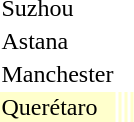<table>
<tr>
<td rowspan=2>Suzhou</td>
<td rowspan=2></td>
<td rowspan=2></td>
<td></td>
</tr>
<tr>
<td></td>
</tr>
<tr>
<td rowspan=2>Astana</td>
<td rowspan=2></td>
<td rowspan=2></td>
<td></td>
</tr>
<tr>
<td></td>
</tr>
<tr>
<td rowspan=2>Manchester</td>
<td rowspan=2></td>
<td rowspan=2></td>
<td></td>
</tr>
<tr>
<td></td>
</tr>
<tr bgcolor=ffffcc>
<td>Querétaro</td>
<td></td>
<td></td>
<td></td>
</tr>
</table>
